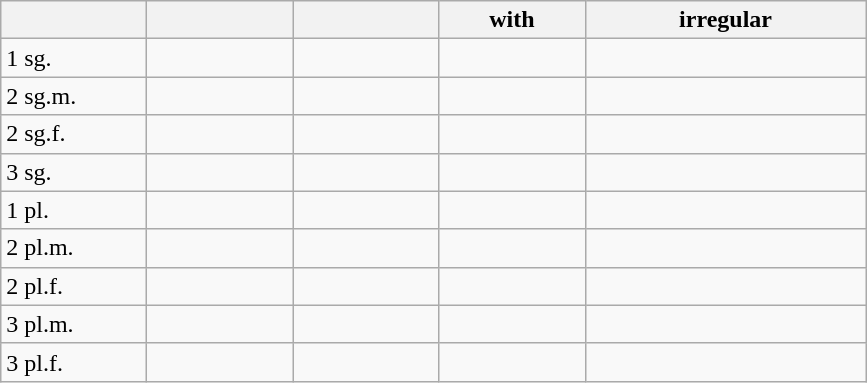<table class="wikitable" border="1">
<tr>
<th width="90"></th>
<th width="90"></th>
<th width="90"></th>
<th width="90">with </th>
<th width="180">irregular</th>
</tr>
<tr>
<td>1 sg.</td>
<td></td>
<td></td>
<td></td>
<td></td>
</tr>
<tr>
<td>2 sg.m.</td>
<td></td>
<td></td>
<td></td>
</tr>
<tr>
<td>2 sg.f.</td>
<td></td>
<td></td>
<td></td>
<td></td>
</tr>
<tr>
<td>3 sg.</td>
<td></td>
<td></td>
<td></td>
<td></td>
</tr>
<tr>
<td>1 pl.</td>
<td></td>
<td></td>
<td></td>
<td></td>
</tr>
<tr>
<td>2 pl.m.</td>
<td></td>
<td></td>
<td></td>
<td></td>
</tr>
<tr>
<td>2 pl.f.</td>
<td></td>
<td></td>
<td></td>
<td></td>
</tr>
<tr>
<td>3 pl.m.</td>
<td></td>
<td></td>
<td></td>
<td></td>
</tr>
<tr>
<td>3 pl.f.</td>
<td></td>
<td></td>
<td></td>
<td></td>
</tr>
</table>
